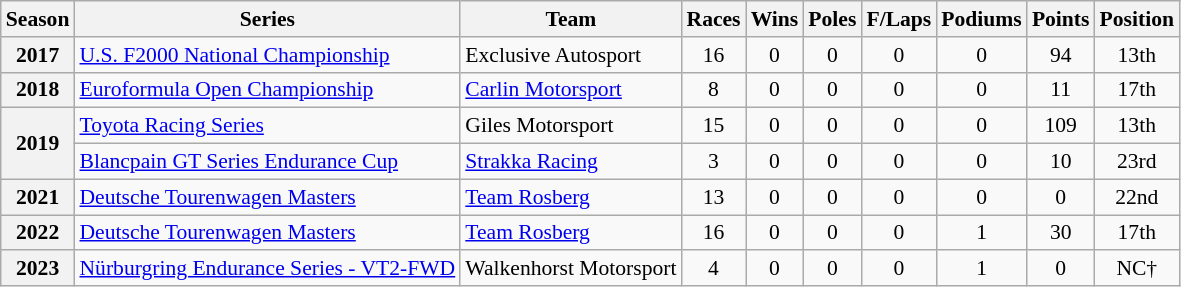<table class="wikitable" style="font-size: 90%; text-align:center">
<tr>
<th>Season</th>
<th>Series</th>
<th>Team</th>
<th>Races</th>
<th>Wins</th>
<th>Poles</th>
<th>F/Laps</th>
<th>Podiums</th>
<th>Points</th>
<th>Position</th>
</tr>
<tr>
<th>2017</th>
<td align=left><a href='#'>U.S. F2000 National Championship</a></td>
<td align=left>Exclusive Autosport</td>
<td>16</td>
<td>0</td>
<td>0</td>
<td>0</td>
<td>0</td>
<td>94</td>
<td>13th</td>
</tr>
<tr>
<th>2018</th>
<td align=left><a href='#'>Euroformula Open Championship</a></td>
<td align=left><a href='#'>Carlin Motorsport</a></td>
<td>8</td>
<td>0</td>
<td>0</td>
<td>0</td>
<td>0</td>
<td>11</td>
<td>17th</td>
</tr>
<tr>
<th rowspan="2">2019</th>
<td align=left><a href='#'>Toyota Racing Series</a></td>
<td align=left>Giles Motorsport</td>
<td>15</td>
<td>0</td>
<td>0</td>
<td>0</td>
<td>0</td>
<td>109</td>
<td>13th</td>
</tr>
<tr>
<td align=left><a href='#'>Blancpain GT Series Endurance Cup</a></td>
<td align=left><a href='#'>Strakka Racing</a></td>
<td>3</td>
<td>0</td>
<td>0</td>
<td>0</td>
<td>0</td>
<td>10</td>
<td>23rd</td>
</tr>
<tr>
<th>2021</th>
<td align=left><a href='#'>Deutsche Tourenwagen Masters</a></td>
<td align=left><a href='#'>Team Rosberg</a></td>
<td>13</td>
<td>0</td>
<td>0</td>
<td>0</td>
<td>0</td>
<td>0</td>
<td>22nd</td>
</tr>
<tr>
<th>2022</th>
<td align=left><a href='#'>Deutsche Tourenwagen Masters</a></td>
<td align=left><a href='#'>Team Rosberg</a></td>
<td>16</td>
<td>0</td>
<td>0</td>
<td>0</td>
<td>1</td>
<td>30</td>
<td>17th</td>
</tr>
<tr>
<th>2023</th>
<td align=left><a href='#'>Nürburgring Endurance Series - VT2-FWD</a></td>
<td align=left>Walkenhorst Motorsport</td>
<td>4</td>
<td>0</td>
<td>0</td>
<td>0</td>
<td>1</td>
<td>0</td>
<td>NC†</td>
</tr>
</table>
